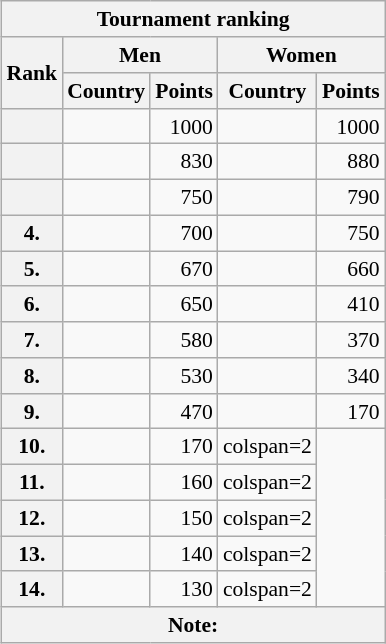<table class="wikitable" style="float:right; font-size: 90%">
<tr>
<th colspan="5">Tournament ranking</th>
</tr>
<tr>
<th rowspan=2>Rank</th>
<th colspan="2">Men</th>
<th colspan="2">Women</th>
</tr>
<tr>
<th>Country</th>
<th>Points</th>
<th>Country</th>
<th>Points</th>
</tr>
<tr>
<th></th>
<td align=left></td>
<td align=right>1000</td>
<td align=left></td>
<td align=right>1000</td>
</tr>
<tr>
<th></th>
<td align=left><br></td>
<td align=right>830</td>
<td align=left></td>
<td align=right>880</td>
</tr>
<tr>
<th></th>
<td align=left></td>
<td align=right>750</td>
<td align=left></td>
<td align=right>790</td>
</tr>
<tr>
<th>4.</th>
<td align=left></td>
<td align=right>700</td>
<td align=left></td>
<td align=right>750</td>
</tr>
<tr>
<th>5.</th>
<td align=left></td>
<td align=right>670</td>
<td align=left></td>
<td align=right>660</td>
</tr>
<tr>
<th>6.</th>
<td align=left></td>
<td align=right>650</td>
<td align=left></td>
<td align=right>410</td>
</tr>
<tr>
<th>7.</th>
<td align=left></td>
<td align=right>580</td>
<td align=left></td>
<td align=right>370</td>
</tr>
<tr>
<th>8.</th>
<td align=left></td>
<td align=right>530</td>
<td align=left></td>
<td align=right>340</td>
</tr>
<tr>
<th>9.</th>
<td align=left></td>
<td align=right>470</td>
<td align=left></td>
<td align=right>170</td>
</tr>
<tr>
<th>10.</th>
<td align=left></td>
<td align=right>170</td>
<td>colspan=2 </td>
</tr>
<tr>
<th>11.</th>
<td align=left></td>
<td align=right>160</td>
<td>colspan=2 </td>
</tr>
<tr>
<th>12.</th>
<td align=left></td>
<td align=right>150</td>
<td>colspan=2 </td>
</tr>
<tr>
<th>13.</th>
<td align=left></td>
<td align=right>140</td>
<td>colspan=2 </td>
</tr>
<tr>
<th>14.</th>
<td align=left></td>
<td align=right>130</td>
<td>colspan=2 </td>
</tr>
<tr>
<th colspan=5>Note: </th>
</tr>
</table>
